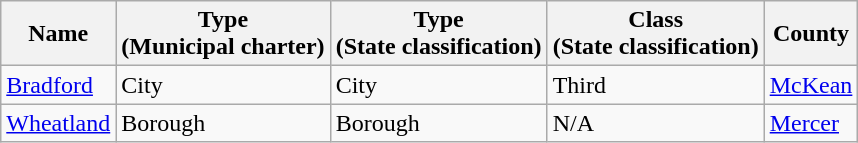<table class="wikitable sortable">
<tr>
<th>Name</th>
<th>Type<br>(Municipal charter)</th>
<th>Type<br>(State classification)</th>
<th>Class<br>(State classification)</th>
<th>County</th>
</tr>
<tr>
<td><a href='#'>Bradford</a></td>
<td>City</td>
<td>City</td>
<td>Third</td>
<td><a href='#'>McKean</a></td>
</tr>
<tr>
<td><a href='#'>Wheatland</a></td>
<td>Borough</td>
<td>Borough</td>
<td>N/A</td>
<td><a href='#'>Mercer</a></td>
</tr>
</table>
